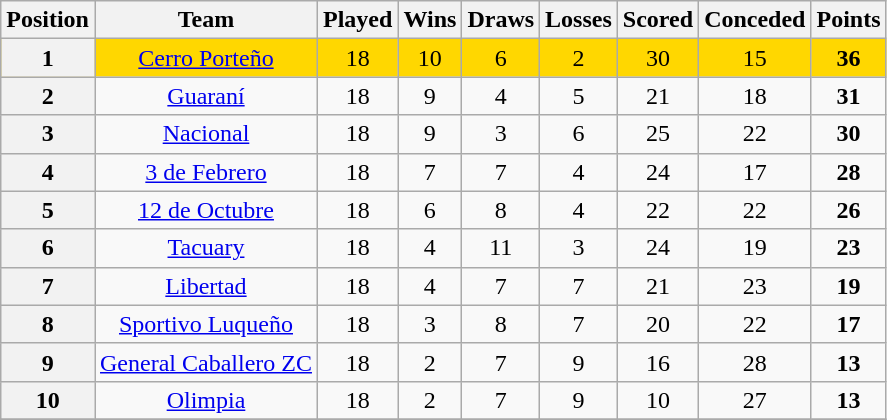<table class="wikitable" style="text-align:center">
<tr>
<th>Position</th>
<th>Team</th>
<th>Played</th>
<th>Wins</th>
<th>Draws</th>
<th>Losses</th>
<th>Scored</th>
<th>Conceded</th>
<th>Points</th>
</tr>
<tr bgcolor="gold">
<th>1</th>
<td><a href='#'>Cerro Porteño</a></td>
<td>18</td>
<td>10</td>
<td>6</td>
<td>2</td>
<td>30</td>
<td>15</td>
<td><strong>36</strong></td>
</tr>
<tr>
<th>2</th>
<td><a href='#'>Guaraní</a></td>
<td>18</td>
<td>9</td>
<td>4</td>
<td>5</td>
<td>21</td>
<td>18</td>
<td><strong>31</strong></td>
</tr>
<tr>
<th>3</th>
<td><a href='#'>Nacional</a></td>
<td>18</td>
<td>9</td>
<td>3</td>
<td>6</td>
<td>25</td>
<td>22</td>
<td><strong>30</strong></td>
</tr>
<tr>
<th>4</th>
<td><a href='#'>3 de Febrero</a></td>
<td>18</td>
<td>7</td>
<td>7</td>
<td>4</td>
<td>24</td>
<td>17</td>
<td><strong>28</strong></td>
</tr>
<tr>
<th>5</th>
<td><a href='#'>12 de Octubre</a></td>
<td>18</td>
<td>6</td>
<td>8</td>
<td>4</td>
<td>22</td>
<td>22</td>
<td><strong>26</strong></td>
</tr>
<tr>
<th>6</th>
<td><a href='#'>Tacuary</a></td>
<td>18</td>
<td>4</td>
<td>11</td>
<td>3</td>
<td>24</td>
<td>19</td>
<td><strong>23</strong></td>
</tr>
<tr>
<th>7</th>
<td><a href='#'>Libertad</a></td>
<td>18</td>
<td>4</td>
<td>7</td>
<td>7</td>
<td>21</td>
<td>23</td>
<td><strong>19</strong></td>
</tr>
<tr>
<th>8</th>
<td><a href='#'>Sportivo Luqueño</a></td>
<td>18</td>
<td>3</td>
<td>8</td>
<td>7</td>
<td>20</td>
<td>22</td>
<td><strong>17</strong></td>
</tr>
<tr>
<th>9</th>
<td><a href='#'>General Caballero ZC</a></td>
<td>18</td>
<td>2</td>
<td>7</td>
<td>9</td>
<td>16</td>
<td>28</td>
<td><strong>13</strong></td>
</tr>
<tr>
<th>10</th>
<td><a href='#'>Olimpia</a></td>
<td>18</td>
<td>2</td>
<td>7</td>
<td>9</td>
<td>10</td>
<td>27</td>
<td><strong>13</strong></td>
</tr>
<tr>
</tr>
</table>
